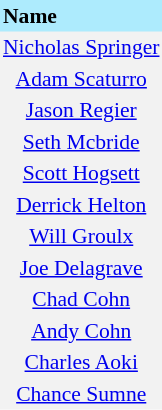<table border=0 cellpadding=2 cellspacing=0  |- bgcolor=#F2F2F2 style="text-align:center; font-size:90%;">
<tr bgcolor=#ADEBFD>
<th align=left>Name</th>
</tr>
<tr>
<td><a href='#'>Nicholas Springer</a></td>
</tr>
<tr>
<td><a href='#'>Adam Scaturro</a></td>
</tr>
<tr>
<td><a href='#'>Jason Regier</a></td>
</tr>
<tr>
<td><a href='#'>Seth Mcbride</a></td>
</tr>
<tr>
<td><a href='#'>Scott Hogsett</a></td>
</tr>
<tr>
<td><a href='#'>Derrick Helton</a></td>
</tr>
<tr>
<td><a href='#'>Will Groulx</a></td>
</tr>
<tr>
<td><a href='#'>Joe Delagrave</a></td>
</tr>
<tr>
<td><a href='#'>Chad Cohn</a></td>
</tr>
<tr>
<td><a href='#'>Andy Cohn</a></td>
</tr>
<tr>
<td><a href='#'>Charles Aoki</a></td>
</tr>
<tr>
<td><a href='#'>Chance Sumne</a></td>
</tr>
</table>
